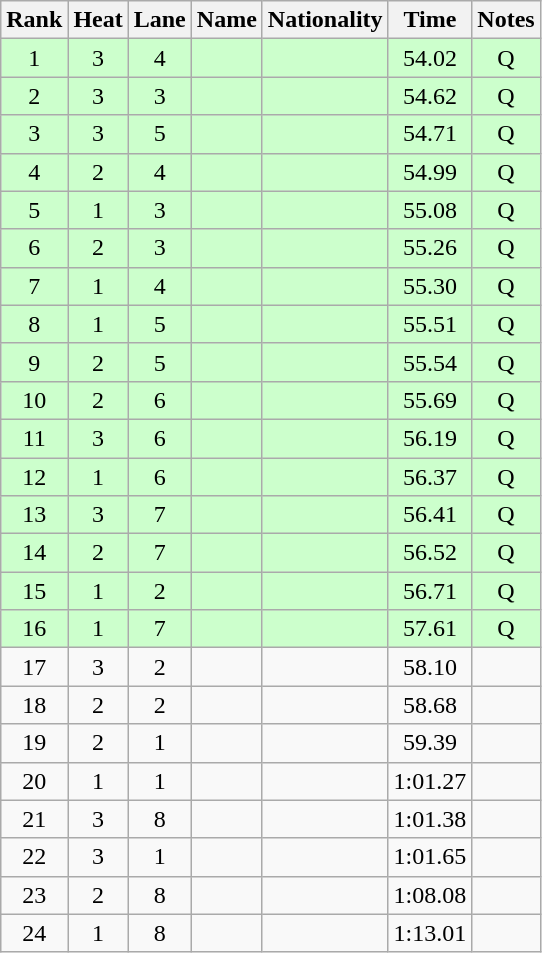<table class="wikitable sortable" style="text-align:center">
<tr>
<th>Rank</th>
<th>Heat</th>
<th>Lane</th>
<th>Name</th>
<th>Nationality</th>
<th>Time</th>
<th>Notes</th>
</tr>
<tr bgcolor=ccffcc>
<td>1</td>
<td>3</td>
<td>4</td>
<td align="left"></td>
<td align="left"></td>
<td>54.02</td>
<td>Q</td>
</tr>
<tr bgcolor=ccffcc>
<td>2</td>
<td>3</td>
<td>3</td>
<td align="left"></td>
<td align="left"></td>
<td>54.62</td>
<td>Q</td>
</tr>
<tr bgcolor=ccffcc>
<td>3</td>
<td>3</td>
<td>5</td>
<td align="left"></td>
<td align="left"></td>
<td>54.71</td>
<td>Q</td>
</tr>
<tr bgcolor=ccffcc>
<td>4</td>
<td>2</td>
<td>4</td>
<td align="left"></td>
<td align="left"></td>
<td>54.99</td>
<td>Q</td>
</tr>
<tr bgcolor=ccffcc>
<td>5</td>
<td>1</td>
<td>3</td>
<td align="left"></td>
<td align="left"></td>
<td>55.08</td>
<td>Q</td>
</tr>
<tr bgcolor=ccffcc>
<td>6</td>
<td>2</td>
<td>3</td>
<td align="left"></td>
<td align="left"></td>
<td>55.26</td>
<td>Q</td>
</tr>
<tr bgcolor=ccffcc>
<td>7</td>
<td>1</td>
<td>4</td>
<td align="left"></td>
<td align="left"></td>
<td>55.30</td>
<td>Q</td>
</tr>
<tr bgcolor=ccffcc>
<td>8</td>
<td>1</td>
<td>5</td>
<td align="left"></td>
<td align="left"></td>
<td>55.51</td>
<td>Q</td>
</tr>
<tr bgcolor=ccffcc>
<td>9</td>
<td>2</td>
<td>5</td>
<td align="left"></td>
<td align="left"></td>
<td>55.54</td>
<td>Q</td>
</tr>
<tr bgcolor=ccffcc>
<td>10</td>
<td>2</td>
<td>6</td>
<td align="left"></td>
<td align="left"></td>
<td>55.69</td>
<td>Q</td>
</tr>
<tr bgcolor=ccffcc>
<td>11</td>
<td>3</td>
<td>6</td>
<td align="left"></td>
<td align="left"></td>
<td>56.19</td>
<td>Q</td>
</tr>
<tr bgcolor=ccffcc>
<td>12</td>
<td>1</td>
<td>6</td>
<td align="left"></td>
<td align="left"></td>
<td>56.37</td>
<td>Q</td>
</tr>
<tr bgcolor=ccffcc>
<td>13</td>
<td>3</td>
<td>7</td>
<td align="left"></td>
<td align="left"></td>
<td>56.41</td>
<td>Q</td>
</tr>
<tr bgcolor=ccffcc>
<td>14</td>
<td>2</td>
<td>7</td>
<td align="left"></td>
<td align="left"></td>
<td>56.52</td>
<td>Q</td>
</tr>
<tr bgcolor=ccffcc>
<td>15</td>
<td>1</td>
<td>2</td>
<td align="left"></td>
<td align="left"></td>
<td>56.71</td>
<td>Q</td>
</tr>
<tr bgcolor=ccffcc>
<td>16</td>
<td>1</td>
<td>7</td>
<td align="left"></td>
<td align="left"></td>
<td>57.61</td>
<td>Q</td>
</tr>
<tr>
<td>17</td>
<td>3</td>
<td>2</td>
<td align="left"></td>
<td align="left"></td>
<td>58.10</td>
<td></td>
</tr>
<tr>
<td>18</td>
<td>2</td>
<td>2</td>
<td align="left"></td>
<td align="left"></td>
<td>58.68</td>
<td></td>
</tr>
<tr>
<td>19</td>
<td>2</td>
<td>1</td>
<td align="left"></td>
<td align="left"></td>
<td>59.39</td>
<td></td>
</tr>
<tr>
<td>20</td>
<td>1</td>
<td>1</td>
<td align="left"></td>
<td align="left"></td>
<td>1:01.27</td>
<td></td>
</tr>
<tr>
<td>21</td>
<td>3</td>
<td>8</td>
<td align="left"></td>
<td align="left"></td>
<td>1:01.38</td>
<td></td>
</tr>
<tr>
<td>22</td>
<td>3</td>
<td>1</td>
<td align="left"></td>
<td align="left"></td>
<td>1:01.65</td>
<td></td>
</tr>
<tr>
<td>23</td>
<td>2</td>
<td>8</td>
<td align="left"></td>
<td align="left"></td>
<td>1:08.08</td>
<td></td>
</tr>
<tr>
<td>24</td>
<td>1</td>
<td>8</td>
<td align="left"></td>
<td align="left"></td>
<td>1:13.01</td>
<td></td>
</tr>
</table>
